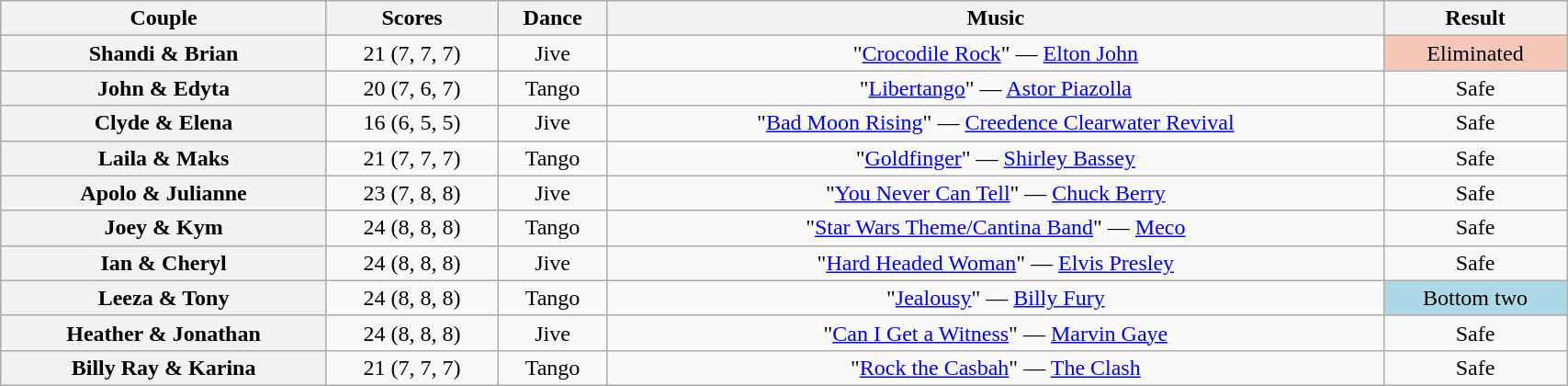<table class="wikitable sortable" style="text-align:center; width:90%">
<tr>
<th scope="col">Couple</th>
<th scope="col">Scores</th>
<th scope="col" class="unsortable">Dance</th>
<th scope="col" class="unsortable">Music</th>
<th scope="col" class="unsortable">Result</th>
</tr>
<tr>
<th scope="row">Shandi & Brian</th>
<td>21 (7, 7, 7)</td>
<td>Jive</td>
<td>"<a href='#'>Crocodile Rock</a>" — <a href='#'>Elton John</a></td>
<td bgcolor=f4c7b8>Eliminated</td>
</tr>
<tr>
<th scope="row">John & Edyta</th>
<td>20 (7, 6, 7)</td>
<td>Tango</td>
<td>"<a href='#'>Libertango</a>" — <a href='#'>Astor Piazolla</a></td>
<td>Safe</td>
</tr>
<tr>
<th scope="row">Clyde & Elena</th>
<td>16 (6, 5, 5)</td>
<td>Jive</td>
<td>"<a href='#'>Bad Moon Rising</a>" — <a href='#'>Creedence Clearwater Revival</a></td>
<td>Safe</td>
</tr>
<tr>
<th scope="row">Laila & Maks</th>
<td>21 (7, 7, 7)</td>
<td>Tango</td>
<td>"<a href='#'>Goldfinger</a>" — <a href='#'>Shirley Bassey</a></td>
<td>Safe</td>
</tr>
<tr>
<th scope="row">Apolo & Julianne</th>
<td>23 (7, 8, 8)</td>
<td>Jive</td>
<td>"<a href='#'>You Never Can Tell</a>" — <a href='#'>Chuck Berry</a></td>
<td>Safe</td>
</tr>
<tr>
<th scope="row">Joey & Kym</th>
<td>24 (8, 8, 8)</td>
<td>Tango</td>
<td>"<a href='#'>Star Wars Theme/Cantina Band</a>" — <a href='#'>Meco</a></td>
<td>Safe</td>
</tr>
<tr>
<th scope="row">Ian & Cheryl</th>
<td>24 (8, 8, 8)</td>
<td>Jive</td>
<td>"<a href='#'>Hard Headed Woman</a>" — <a href='#'>Elvis Presley</a></td>
<td>Safe</td>
</tr>
<tr>
<th scope="row">Leeza & Tony</th>
<td>24 (8, 8, 8)</td>
<td>Tango</td>
<td>"<a href='#'>Jealousy</a>" — <a href='#'>Billy Fury</a></td>
<td bgcolor=lightblue>Bottom two</td>
</tr>
<tr>
<th scope="row">Heather & Jonathan</th>
<td>24 (8, 8, 8)</td>
<td>Jive</td>
<td>"<a href='#'>Can I Get a Witness</a>" — <a href='#'>Marvin Gaye</a></td>
<td>Safe</td>
</tr>
<tr>
<th scope="row">Billy Ray & Karina</th>
<td>21 (7, 7, 7)</td>
<td>Tango</td>
<td>"<a href='#'>Rock the Casbah</a>" — <a href='#'>The Clash</a></td>
<td>Safe</td>
</tr>
</table>
